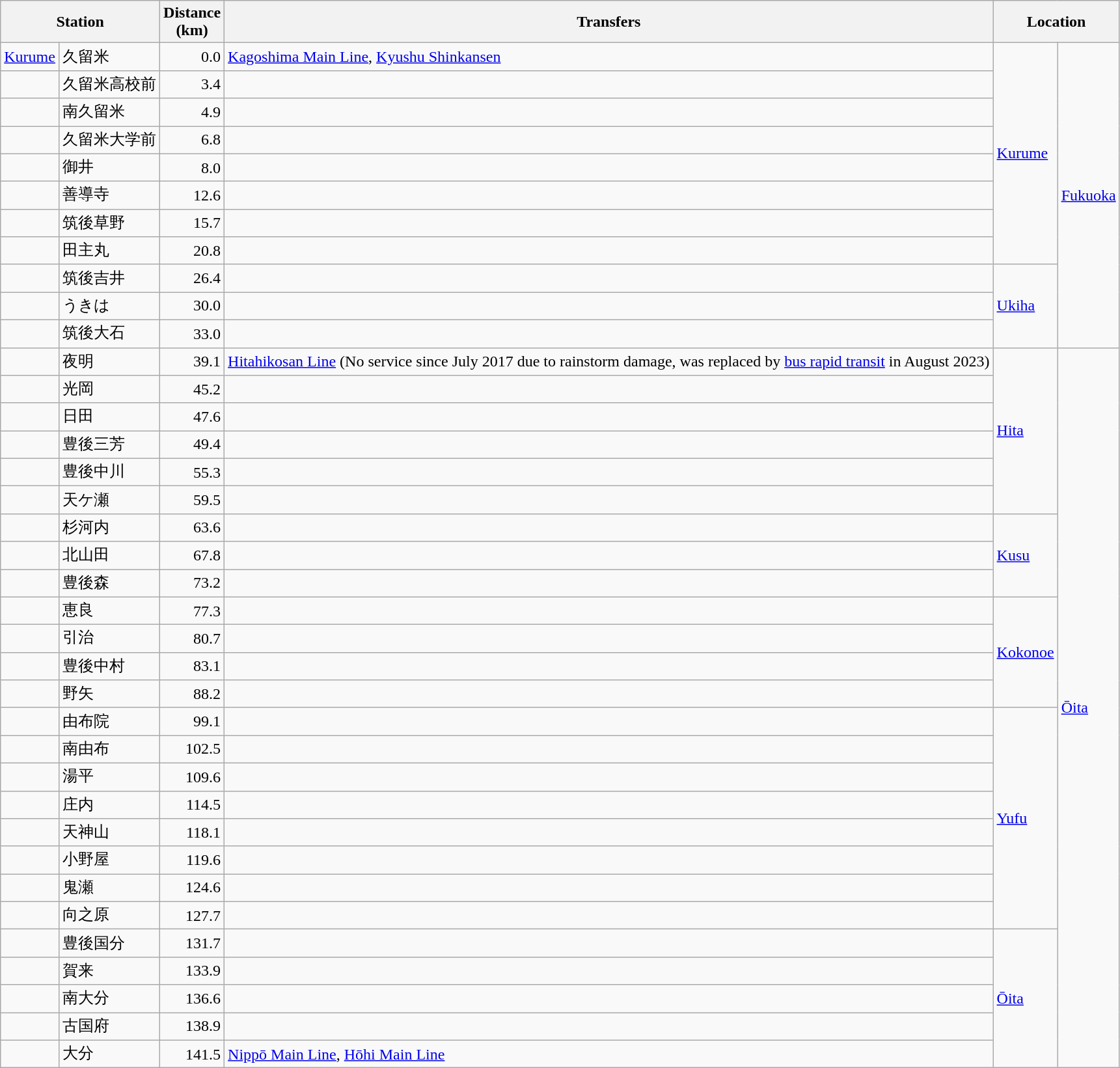<table class=wikitable>
<tr>
<th colspan="2">Station</th>
<th>Distance<br>(km)</th>
<th>Transfers</th>
<th colspan="2">Location</th>
</tr>
<tr>
<td><a href='#'>Kurume</a></td>
<td>久留米</td>
<td align="right">0.0</td>
<td><a href='#'>Kagoshima Main Line</a>, <a href='#'>Kyushu Shinkansen</a></td>
<td rowspan=8><a href='#'>Kurume</a></td>
<td rowspan=11><a href='#'>Fukuoka</a></td>
</tr>
<tr>
<td></td>
<td>久留米高校前</td>
<td align="right">3.4</td>
<td> </td>
</tr>
<tr>
<td></td>
<td>南久留米</td>
<td align="right">4.9</td>
<td> </td>
</tr>
<tr>
<td></td>
<td>久留米大学前</td>
<td align="right">6.8</td>
<td> </td>
</tr>
<tr>
<td></td>
<td>御井</td>
<td align="right">8.0</td>
<td> </td>
</tr>
<tr>
<td></td>
<td>善導寺</td>
<td align="right">12.6</td>
<td> </td>
</tr>
<tr>
<td></td>
<td>筑後草野</td>
<td align="right">15.7</td>
<td> </td>
</tr>
<tr>
<td></td>
<td>田主丸</td>
<td align="right">20.8</td>
<td> </td>
</tr>
<tr>
<td></td>
<td>筑後吉井</td>
<td align="right">26.4</td>
<td> </td>
<td rowspan="3"><a href='#'>Ukiha</a></td>
</tr>
<tr>
<td></td>
<td>うきは</td>
<td align="right">30.0</td>
<td> </td>
</tr>
<tr>
<td></td>
<td>筑後大石</td>
<td align="right">33.0</td>
<td> </td>
</tr>
<tr>
<td></td>
<td>夜明</td>
<td align="right">39.1</td>
<td><a href='#'>Hitahikosan Line</a> (No service since July 2017 due to rainstorm damage, was replaced by <a href='#'>bus rapid transit</a> in August 2023)</td>
<td rowspan="6"><a href='#'>Hita</a></td>
<td rowspan=26><a href='#'>Ōita</a></td>
</tr>
<tr>
<td></td>
<td>光岡</td>
<td align="right">45.2</td>
<td> </td>
</tr>
<tr>
<td></td>
<td>日田</td>
<td align="right">47.6</td>
<td> </td>
</tr>
<tr>
<td></td>
<td>豊後三芳</td>
<td align="right">49.4</td>
<td> </td>
</tr>
<tr>
<td></td>
<td>豊後中川</td>
<td align="right">55.3</td>
<td> </td>
</tr>
<tr>
<td></td>
<td>天ケ瀬</td>
<td align="right">59.5</td>
<td> </td>
</tr>
<tr>
<td></td>
<td>杉河内</td>
<td align="right">63.6</td>
<td> </td>
<td rowspan="3"><a href='#'>Kusu</a></td>
</tr>
<tr>
<td></td>
<td>北山田</td>
<td align="right">67.8</td>
<td> </td>
</tr>
<tr>
<td></td>
<td>豊後森</td>
<td align="right">73.2</td>
<td> </td>
</tr>
<tr>
<td></td>
<td>恵良</td>
<td align="right">77.3</td>
<td> </td>
<td rowspan="4"><a href='#'>Kokonoe</a></td>
</tr>
<tr>
<td></td>
<td>引治</td>
<td align="right">80.7</td>
<td> </td>
</tr>
<tr>
<td></td>
<td>豊後中村</td>
<td align="right">83.1</td>
<td> </td>
</tr>
<tr>
<td></td>
<td>野矢</td>
<td align="right">88.2</td>
<td> </td>
</tr>
<tr>
<td></td>
<td>由布院</td>
<td align="right">99.1</td>
<td> </td>
<td rowspan="8"><a href='#'>Yufu</a></td>
</tr>
<tr>
<td></td>
<td>南由布</td>
<td align="right">102.5</td>
<td> </td>
</tr>
<tr>
<td></td>
<td>湯平</td>
<td align="right">109.6</td>
<td> </td>
</tr>
<tr>
<td></td>
<td>庄内</td>
<td align="right">114.5</td>
<td> </td>
</tr>
<tr>
<td></td>
<td>天神山</td>
<td align="right">118.1</td>
<td> </td>
</tr>
<tr>
<td></td>
<td>小野屋</td>
<td align="right">119.6</td>
<td> </td>
</tr>
<tr>
<td></td>
<td>鬼瀬</td>
<td align="right">124.6</td>
<td> </td>
</tr>
<tr>
<td></td>
<td>向之原</td>
<td align="right">127.7</td>
<td> </td>
</tr>
<tr>
<td></td>
<td>豊後国分</td>
<td align="right">131.7</td>
<td> </td>
<td rowspan="5"><a href='#'>Ōita</a></td>
</tr>
<tr>
<td></td>
<td>賀来</td>
<td align="right">133.9</td>
<td> </td>
</tr>
<tr>
<td></td>
<td>南大分</td>
<td align="right">136.6</td>
<td> </td>
</tr>
<tr>
<td></td>
<td>古国府</td>
<td align="right">138.9</td>
<td> </td>
</tr>
<tr>
<td></td>
<td>大分</td>
<td align="right">141.5</td>
<td><a href='#'>Nippō Main Line</a>, <a href='#'>Hōhi Main Line</a></td>
</tr>
</table>
